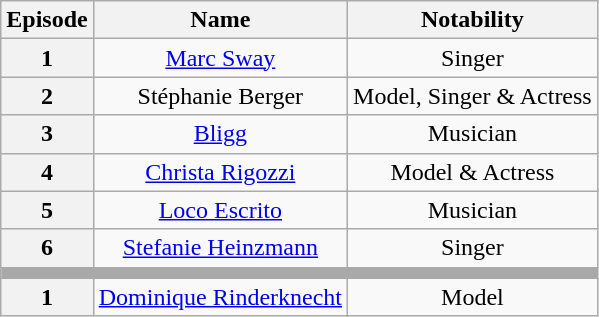<table class="wikitable" style="text-align:center">
<tr>
<th>Episode</th>
<th>Name</th>
<th>Notability</th>
</tr>
<tr>
<th>1</th>
<td><a href='#'>Marc Sway</a></td>
<td>Singer</td>
</tr>
<tr>
<th>2</th>
<td>Stéphanie Berger</td>
<td>Model, Singer & Actress</td>
</tr>
<tr>
<th>3</th>
<td><a href='#'>Bligg</a></td>
<td>Musician</td>
</tr>
<tr>
<th>4</th>
<td><a href='#'>Christa Rigozzi</a></td>
<td>Model & Actress</td>
</tr>
<tr>
<th>5</th>
<td><a href='#'>Loco Escrito</a></td>
<td>Musician</td>
</tr>
<tr>
<th>6</th>
<td><a href='#'>Stefanie Heinzmann</a></td>
<td>Singer</td>
</tr>
<tr>
<td colspan="5" style="background:darkgray"></td>
</tr>
<tr>
<th>1</th>
<td><a href='#'>Dominique Rinderknecht</a></td>
<td>Model</td>
</tr>
</table>
